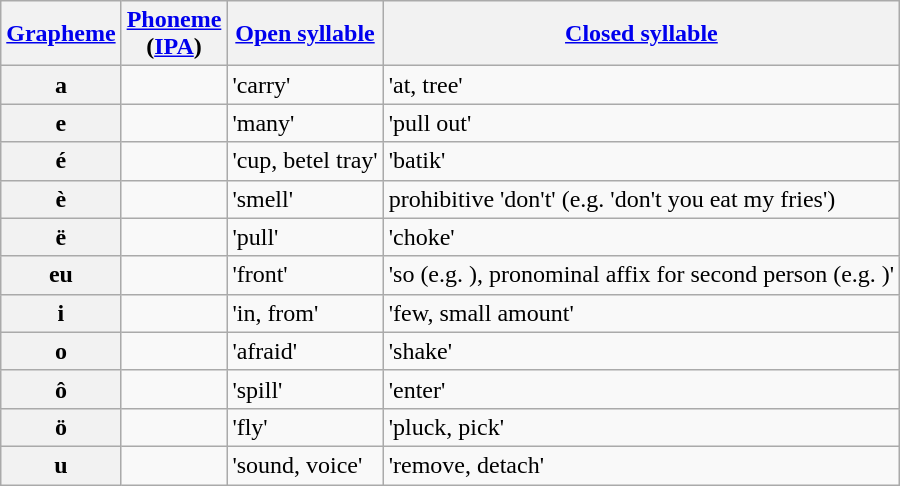<table class="wikitable">
<tr>
<th><a href='#'>Grapheme</a></th>
<th><a href='#'>Phoneme</a><br>(<a href='#'>IPA</a>)</th>
<th><a href='#'>Open syllable</a></th>
<th><a href='#'>Closed syllable</a></th>
</tr>
<tr>
<th>a</th>
<td></td>
<td>  'carry'</td>
<td>  'at, tree'</td>
</tr>
<tr>
<th>e</th>
<td></td>
<td>  'many'</td>
<td>  'pull out'</td>
</tr>
<tr>
<th>é</th>
<td></td>
<td>  'cup, betel tray'</td>
<td>  'batik'</td>
</tr>
<tr>
<th>è</th>
<td></td>
<td>  'smell'</td>
<td>  prohibitive 'don't' (e.g.  'don't you eat my fries')</td>
</tr>
<tr>
<th>ë</th>
<td></td>
<td>  'pull'</td>
<td>  'choke'</td>
</tr>
<tr>
<th>eu</th>
<td></td>
<td>  'front'</td>
<td>  'so (e.g. ), pronominal affix for second person (e.g. )'</td>
</tr>
<tr>
<th>i</th>
<td></td>
<td>  'in, from'</td>
<td>  'few, small amount'</td>
</tr>
<tr>
<th>o</th>
<td></td>
<td>  'afraid'</td>
<td>  'shake'</td>
</tr>
<tr>
<th>ô</th>
<td></td>
<td>  'spill'</td>
<td>  'enter'</td>
</tr>
<tr>
<th>ö</th>
<td></td>
<td>  'fly'</td>
<td>  'pluck, pick'</td>
</tr>
<tr>
<th>u</th>
<td></td>
<td>  'sound, voice'</td>
<td>  'remove, detach'</td>
</tr>
</table>
